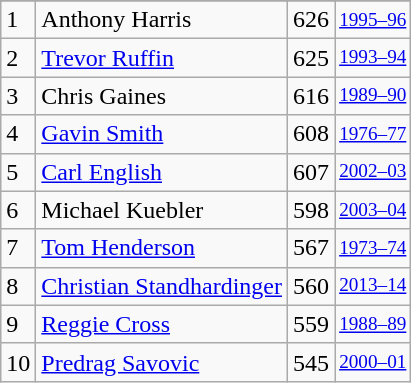<table class="wikitable">
<tr>
</tr>
<tr>
<td>1</td>
<td>Anthony Harris</td>
<td>626</td>
<td style="font-size:80%;"><a href='#'>1995–96</a></td>
</tr>
<tr>
<td>2</td>
<td><a href='#'>Trevor Ruffin</a></td>
<td>625</td>
<td style="font-size:80%;"><a href='#'>1993–94</a></td>
</tr>
<tr>
<td>3</td>
<td>Chris Gaines</td>
<td>616</td>
<td style="font-size:80%;"><a href='#'>1989–90</a></td>
</tr>
<tr>
<td>4</td>
<td><a href='#'>Gavin Smith</a></td>
<td>608</td>
<td style="font-size:80%;"><a href='#'>1976–77</a></td>
</tr>
<tr>
<td>5</td>
<td><a href='#'>Carl English</a></td>
<td>607</td>
<td style="font-size:80%;"><a href='#'>2002–03</a></td>
</tr>
<tr>
<td>6</td>
<td>Michael Kuebler</td>
<td>598</td>
<td style="font-size:80%;"><a href='#'>2003–04</a></td>
</tr>
<tr>
<td>7</td>
<td><a href='#'>Tom Henderson</a></td>
<td>567</td>
<td style="font-size:80%;"><a href='#'>1973–74</a></td>
</tr>
<tr>
<td>8</td>
<td><a href='#'>Christian Standhardinger</a></td>
<td>560</td>
<td style="font-size:80%;"><a href='#'>2013–14</a></td>
</tr>
<tr>
<td>9</td>
<td><a href='#'>Reggie Cross</a></td>
<td>559</td>
<td style="font-size:80%;"><a href='#'>1988–89</a></td>
</tr>
<tr>
<td>10</td>
<td><a href='#'>Predrag Savovic</a></td>
<td>545</td>
<td style="font-size:80%;"><a href='#'>2000–01</a></td>
</tr>
</table>
